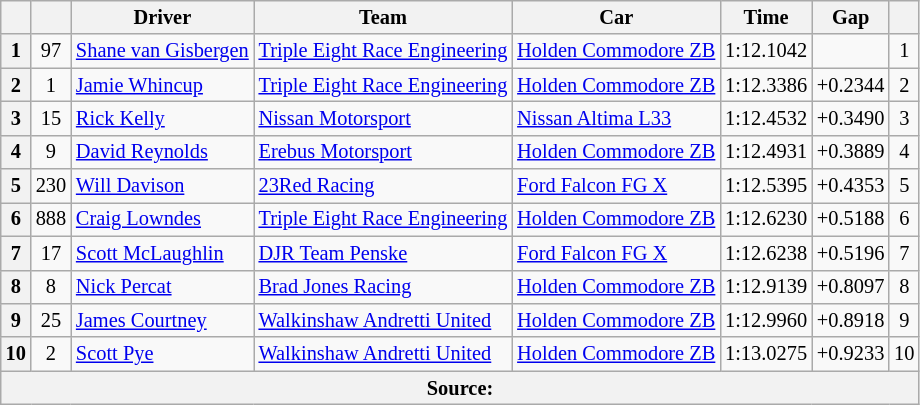<table class="wikitable" style="font-size: 85%">
<tr>
<th></th>
<th></th>
<th>Driver</th>
<th>Team</th>
<th>Car</th>
<th>Time</th>
<th>Gap</th>
<th></th>
</tr>
<tr>
<th>1</th>
<td align="center">97</td>
<td> <a href='#'>Shane van Gisbergen</a></td>
<td><a href='#'>Triple Eight Race Engineering</a></td>
<td><a href='#'>Holden Commodore ZB</a></td>
<td>1:12.1042</td>
<td></td>
<td align="center">1</td>
</tr>
<tr>
<th>2</th>
<td align="center">1</td>
<td> <a href='#'>Jamie Whincup</a></td>
<td><a href='#'>Triple Eight Race Engineering</a></td>
<td><a href='#'>Holden Commodore ZB</a></td>
<td>1:12.3386</td>
<td align="right">+0.2344</td>
<td align="center">2</td>
</tr>
<tr>
<th>3</th>
<td align="center">15</td>
<td> <a href='#'>Rick Kelly</a></td>
<td><a href='#'>Nissan Motorsport</a></td>
<td><a href='#'>Nissan Altima L33</a></td>
<td>1:12.4532</td>
<td align="right">+0.3490</td>
<td align="center">3</td>
</tr>
<tr>
<th>4</th>
<td align="center">9</td>
<td> <a href='#'>David Reynolds</a></td>
<td><a href='#'>Erebus Motorsport</a></td>
<td><a href='#'>Holden Commodore ZB</a></td>
<td>1:12.4931</td>
<td align="right">+0.3889</td>
<td align="center">4</td>
</tr>
<tr>
<th>5</th>
<td align="center">230</td>
<td> <a href='#'>Will Davison</a></td>
<td><a href='#'>23Red Racing</a></td>
<td><a href='#'>Ford Falcon FG X</a></td>
<td>1:12.5395</td>
<td align="right">+0.4353</td>
<td align="center">5</td>
</tr>
<tr>
<th>6</th>
<td align="center">888</td>
<td> <a href='#'>Craig Lowndes</a></td>
<td><a href='#'>Triple Eight Race Engineering</a></td>
<td><a href='#'>Holden Commodore ZB</a></td>
<td>1:12.6230</td>
<td align="right">+0.5188</td>
<td align="center">6</td>
</tr>
<tr>
<th>7</th>
<td align="center">17</td>
<td> <a href='#'>Scott McLaughlin</a></td>
<td><a href='#'>DJR Team Penske</a></td>
<td><a href='#'>Ford Falcon FG X</a></td>
<td>1:12.6238</td>
<td align="right">+0.5196</td>
<td align="center">7</td>
</tr>
<tr>
<th>8</th>
<td align="center">8</td>
<td> <a href='#'>Nick Percat</a></td>
<td><a href='#'>Brad Jones Racing</a></td>
<td><a href='#'>Holden Commodore ZB</a></td>
<td>1:12.9139</td>
<td align="right">+0.8097</td>
<td align="center">8</td>
</tr>
<tr>
<th>9</th>
<td align="center">25</td>
<td> <a href='#'>James Courtney</a></td>
<td><a href='#'>Walkinshaw Andretti United</a></td>
<td><a href='#'>Holden Commodore ZB</a></td>
<td>1:12.9960</td>
<td align="right">+0.8918</td>
<td align="center">9</td>
</tr>
<tr>
<th>10</th>
<td align="center">2</td>
<td> <a href='#'>Scott Pye</a></td>
<td><a href='#'>Walkinshaw Andretti United</a></td>
<td><a href='#'>Holden Commodore ZB</a></td>
<td>1:13.0275</td>
<td align="right">+0.9233</td>
<td align="center">10</td>
</tr>
<tr>
<th colspan="8">Source:</th>
</tr>
</table>
